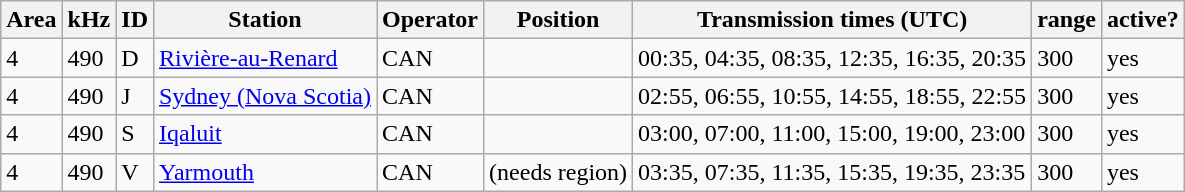<table class="wikitable sortable">
<tr class="hintergrundfarbe5">
<th>Area</th>
<th>kHz</th>
<th>ID</th>
<th>Station</th>
<th>Operator</th>
<th>Position</th>
<th class="unsortable">Transmission times (UTC)</th>
<th>range</th>
<th>active?</th>
</tr>
<tr>
<td>4</td>
<td>490</td>
<td>D</td>
<td><a href='#'>Rivière-au-Renard</a></td>
<td>CAN</td>
<td></td>
<td>00:35, 04:35, 08:35, 12:35, 16:35, 20:35</td>
<td>300</td>
<td>yes</td>
</tr>
<tr>
<td>4</td>
<td>490</td>
<td>J</td>
<td><a href='#'>Sydney (Nova Scotia)</a></td>
<td>CAN</td>
<td></td>
<td>02:55, 06:55, 10:55, 14:55, 18:55, 22:55</td>
<td>300</td>
<td>yes</td>
</tr>
<tr>
<td>4</td>
<td>490</td>
<td>S</td>
<td><a href='#'>Iqaluit</a></td>
<td>CAN</td>
<td></td>
<td>03:00, 07:00, 11:00, 15:00, 19:00, 23:00</td>
<td>300</td>
<td>yes</td>
</tr>
<tr>
<td>4</td>
<td>490</td>
<td>V</td>
<td><a href='#'>Yarmouth</a></td>
<td>CAN</td>
<td>(needs region)</td>
<td>03:35, 07:35, 11:35, 15:35, 19:35, 23:35</td>
<td>300</td>
<td>yes</td>
</tr>
</table>
